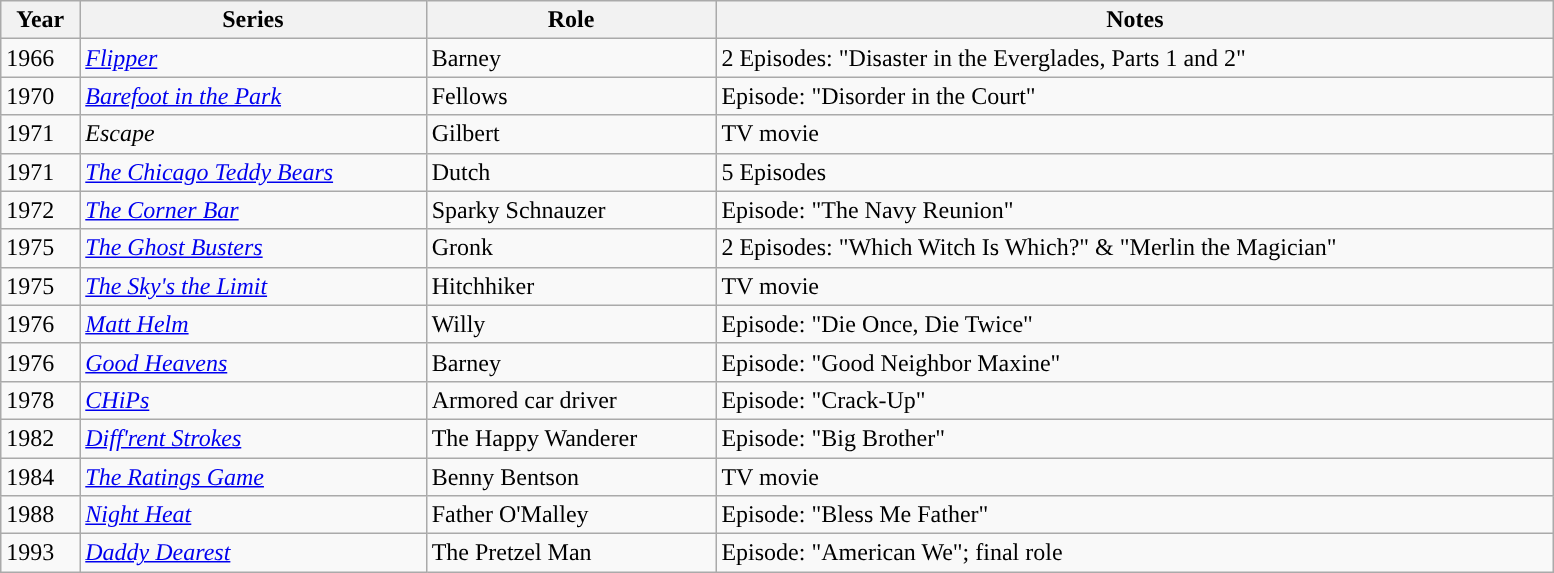<table class="wikitable plainrowheaders sortable" style="width:82%;">
<tr>
<th>Year</th>
<th>Series</th>
<th>Role</th>
<th>Notes</th>
</tr>
<tr>
<td>1966</td>
<td><em><a href='#'>Flipper</a></em></td>
<td>Barney</td>
<td>2 Episodes: "Disaster in the Everglades, Parts 1 and 2"</td>
</tr>
<tr>
<td>1970</td>
<td><em><a href='#'>Barefoot in the Park</a></em></td>
<td>Fellows</td>
<td>Episode: "Disorder in the Court"</td>
</tr>
<tr>
<td>1971</td>
<td><em>Escape</em></td>
<td>Gilbert</td>
<td>TV movie</td>
</tr>
<tr>
<td>1971</td>
<td><em><a href='#'>The Chicago Teddy Bears</a></em></td>
<td>Dutch</td>
<td>5 Episodes</td>
</tr>
<tr>
<td>1972</td>
<td><em><a href='#'>The Corner Bar</a></em></td>
<td>Sparky Schnauzer</td>
<td>Episode: "The Navy Reunion"</td>
</tr>
<tr>
<td>1975</td>
<td><em><a href='#'>The Ghost Busters</a></em></td>
<td>Gronk</td>
<td>2 Episodes: "Which Witch Is Which?" & "Merlin the Magician"</td>
</tr>
<tr>
<td>1975</td>
<td><em><a href='#'>The Sky's the Limit</a></em></td>
<td>Hitchhiker</td>
<td>TV movie</td>
</tr>
<tr>
<td>1976</td>
<td><em><a href='#'>Matt Helm</a></em></td>
<td>Willy</td>
<td>Episode: "Die Once, Die Twice"</td>
</tr>
<tr>
<td>1976</td>
<td><em><a href='#'>Good Heavens</a></em></td>
<td>Barney</td>
<td>Episode: "Good Neighbor Maxine"</td>
</tr>
<tr>
<td>1978</td>
<td><em><a href='#'>CHiPs</a></em></td>
<td>Armored car driver</td>
<td>Episode: "Crack-Up"</td>
</tr>
<tr>
<td>1982</td>
<td><em><a href='#'>Diff'rent Strokes</a></em></td>
<td>The Happy Wanderer</td>
<td>Episode: "Big Brother"</td>
</tr>
<tr>
<td>1984</td>
<td><em><a href='#'>The Ratings Game</a></em></td>
<td>Benny Bentson</td>
<td>TV movie</td>
</tr>
<tr>
<td>1988</td>
<td><em><a href='#'>Night Heat</a></em></td>
<td>Father O'Malley</td>
<td>Episode: "Bless Me Father"</td>
</tr>
<tr>
<td>1993</td>
<td><em><a href='#'>Daddy Dearest</a></em></td>
<td>The Pretzel Man</td>
<td>Episode: "American We"; final role</td>
</tr>
</table>
